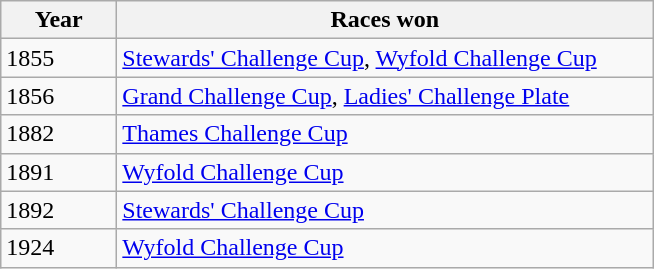<table class="wikitable">
<tr>
<th width=70>Year</th>
<th width=350>Races won</th>
</tr>
<tr>
<td>1855</td>
<td><a href='#'>Stewards' Challenge Cup</a>, <a href='#'>Wyfold Challenge Cup</a></td>
</tr>
<tr>
<td>1856</td>
<td><a href='#'>Grand Challenge Cup</a>, <a href='#'>Ladies' Challenge Plate</a></td>
</tr>
<tr>
<td>1882</td>
<td><a href='#'>Thames Challenge Cup</a></td>
</tr>
<tr>
<td>1891</td>
<td><a href='#'>Wyfold Challenge Cup</a></td>
</tr>
<tr>
<td>1892</td>
<td><a href='#'>Stewards' Challenge Cup</a></td>
</tr>
<tr>
<td>1924</td>
<td><a href='#'>Wyfold Challenge Cup</a></td>
</tr>
</table>
